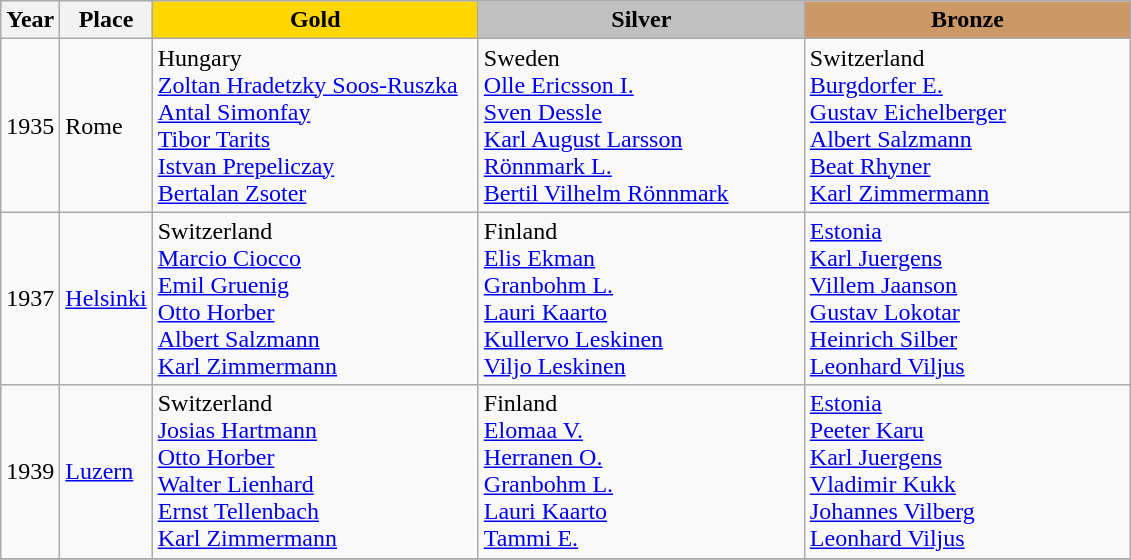<table class="wikitable">
<tr>
<th>Year</th>
<th>Place</th>
<th style="background:gold"    width="210">Gold</th>
<th style="background:silver"  width="210">Silver</th>
<th style="background:#cc9966" width="210">Bronze</th>
</tr>
<tr>
<td>1935</td>
<td> Rome</td>
<td> Hungary<br><a href='#'>Zoltan Hradetzky Soos-Ruszka</a><br><a href='#'>Antal Simonfay</a><br><a href='#'>Tibor Tarits</a><br><a href='#'>Istvan Prepeliczay</a><br><a href='#'>Bertalan Zsoter</a></td>
<td> Sweden<br><a href='#'>Olle Ericsson I.</a><br><a href='#'>Sven Dessle</a><br><a href='#'>Karl August Larsson</a><br><a href='#'>Rönnmark L.</a><br><a href='#'>Bertil Vilhelm Rönnmark</a></td>
<td> Switzerland<br><a href='#'>Burgdorfer E.</a><br><a href='#'>Gustav Eichelberger</a><br><a href='#'>Albert Salzmann</a><br><a href='#'>Beat Rhyner</a><br><a href='#'>Karl Zimmermann</a></td>
</tr>
<tr>
<td>1937</td>
<td> <a href='#'>Helsinki</a></td>
<td> Switzerland<br><a href='#'>Marcio Ciocco</a><br><a href='#'>Emil Gruenig</a><br><a href='#'>Otto Horber</a><br><a href='#'>Albert Salzmann</a><br><a href='#'>Karl Zimmermann</a></td>
<td> Finland<br><a href='#'>Elis Ekman</a><br><a href='#'>Granbohm L.</a><br><a href='#'>Lauri Kaarto</a><br><a href='#'>Kullervo Leskinen</a><br><a href='#'>Viljo Leskinen</a></td>
<td> <a href='#'>Estonia</a><br><a href='#'>Karl Juergens</a><br><a href='#'>Villem Jaanson</a><br><a href='#'>Gustav Lokotar</a><br><a href='#'>Heinrich Silber</a><br><a href='#'>Leonhard Viljus</a></td>
</tr>
<tr>
<td>1939</td>
<td> <a href='#'>Luzern</a></td>
<td> Switzerland<br><a href='#'>Josias Hartmann</a><br><a href='#'>Otto Horber</a><br><a href='#'>Walter Lienhard</a><br><a href='#'>Ernst Tellenbach</a><br><a href='#'>Karl Zimmermann</a></td>
<td> Finland<br><a href='#'>Elomaa V.</a><br><a href='#'>Herranen O.</a><br><a href='#'>Granbohm L.</a><br><a href='#'>Lauri Kaarto</a><br><a href='#'>Tammi E.</a></td>
<td> <a href='#'>Estonia</a><br><a href='#'>Peeter Karu</a><br><a href='#'>Karl Juergens</a><br><a href='#'>Vladimir Kukk</a><br><a href='#'>Johannes Vilberg</a><br><a href='#'>Leonhard Viljus</a></td>
</tr>
<tr>
</tr>
</table>
